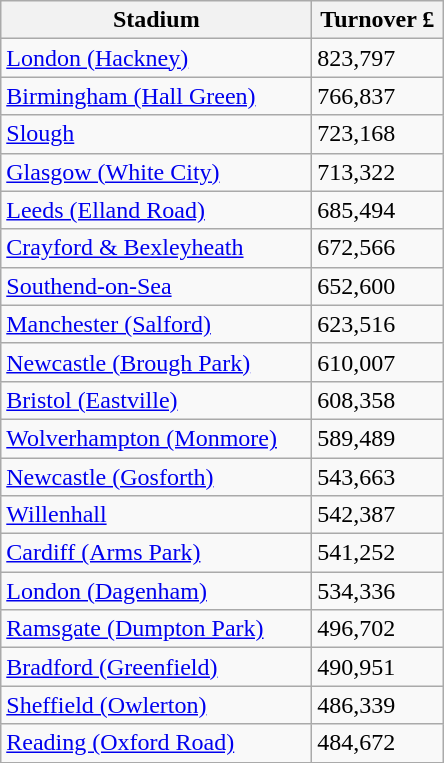<table class="wikitable">
<tr>
<th width=200>Stadium</th>
<th width=80>Turnover £</th>
</tr>
<tr>
<td><a href='#'>London (Hackney)</a></td>
<td>823,797</td>
</tr>
<tr>
<td><a href='#'>Birmingham (Hall Green)</a></td>
<td>766,837</td>
</tr>
<tr>
<td><a href='#'>Slough</a></td>
<td>723,168</td>
</tr>
<tr>
<td><a href='#'>Glasgow (White City)</a></td>
<td>713,322</td>
</tr>
<tr>
<td><a href='#'>Leeds (Elland Road)</a></td>
<td>685,494</td>
</tr>
<tr>
<td><a href='#'>Crayford & Bexleyheath</a></td>
<td>672,566</td>
</tr>
<tr>
<td><a href='#'>Southend-on-Sea</a></td>
<td>652,600</td>
</tr>
<tr>
<td><a href='#'>Manchester (Salford)</a></td>
<td>623,516</td>
</tr>
<tr>
<td><a href='#'>Newcastle (Brough Park)</a></td>
<td>610,007</td>
</tr>
<tr>
<td><a href='#'>Bristol (Eastville)</a></td>
<td>608,358</td>
</tr>
<tr>
<td><a href='#'>Wolverhampton (Monmore)</a></td>
<td>589,489</td>
</tr>
<tr>
<td><a href='#'>Newcastle (Gosforth)</a></td>
<td>543,663</td>
</tr>
<tr>
<td><a href='#'>Willenhall</a></td>
<td>542,387</td>
</tr>
<tr>
<td><a href='#'>Cardiff (Arms Park)</a></td>
<td>541,252</td>
</tr>
<tr>
<td><a href='#'>London (Dagenham)</a></td>
<td>534,336</td>
</tr>
<tr>
<td><a href='#'>Ramsgate (Dumpton Park)</a></td>
<td>496,702</td>
</tr>
<tr>
<td><a href='#'>Bradford (Greenfield)</a></td>
<td>490,951</td>
</tr>
<tr>
<td><a href='#'>Sheffield (Owlerton)</a></td>
<td>486,339</td>
</tr>
<tr>
<td><a href='#'>Reading (Oxford Road)</a></td>
<td>484,672</td>
</tr>
</table>
